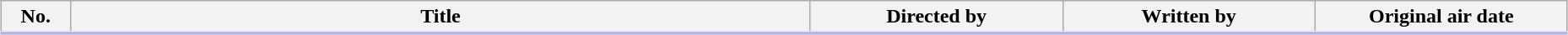<table class="wikitable" style="width:98%; margin:auto; background:#FFF;">
<tr style="border-bottom: 3px solid #CCF;">
<th style="width:3em;">No.</th>
<th>Title</th>
<th style="width:12em;">Directed by</th>
<th style="width:12em;">Written by</th>
<th style="width:12em;">Original air date</th>
</tr>
<tr>
</tr>
</table>
